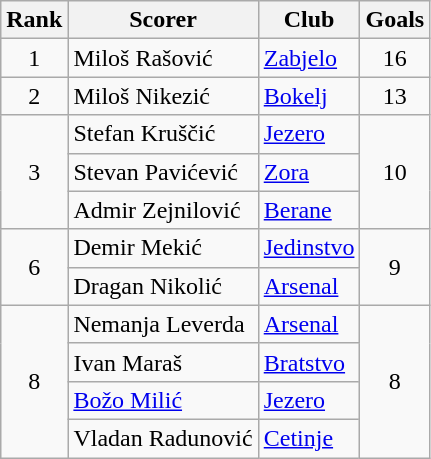<table class="wikitable">
<tr>
<th>Rank</th>
<th>Scorer</th>
<th>Club</th>
<th>Goals</th>
</tr>
<tr>
<td rowspan="1" align="center">1</td>
<td> Miloš Rašović</td>
<td><a href='#'>Zabjelo</a></td>
<td align="center">16</td>
</tr>
<tr>
<td rowspan="1" align="center">2</td>
<td> Miloš Nikezić</td>
<td><a href='#'>Bokelj</a></td>
<td align="center">13</td>
</tr>
<tr>
<td rowspan="3" align="center">3</td>
<td> Stefan Kruščić</td>
<td><a href='#'>Jezero</a></td>
<td rowspan="3" align="center">10</td>
</tr>
<tr>
<td> Stevan Pavićević</td>
<td><a href='#'>Zora</a></td>
</tr>
<tr>
<td> Admir Zejnilović</td>
<td><a href='#'>Berane</a></td>
</tr>
<tr>
<td rowspan="2" align="center">6</td>
<td> Demir Mekić</td>
<td><a href='#'>Jedinstvo</a></td>
<td rowspan="2" align="center">9</td>
</tr>
<tr>
<td> Dragan Nikolić</td>
<td><a href='#'>Arsenal</a></td>
</tr>
<tr>
<td rowspan="4" align="center">8</td>
<td> Nemanja Leverda</td>
<td><a href='#'>Arsenal</a></td>
<td rowspan="4" align="center">8</td>
</tr>
<tr>
<td> Ivan Maraš</td>
<td><a href='#'>Bratstvo</a></td>
</tr>
<tr>
<td> <a href='#'>Božo Milić</a></td>
<td><a href='#'>Jezero</a></td>
</tr>
<tr>
<td> Vladan Radunović</td>
<td><a href='#'>Cetinje</a></td>
</tr>
</table>
